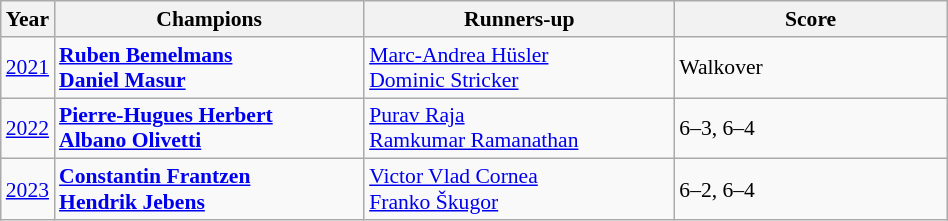<table class="wikitable" style="font-size:90%">
<tr>
<th>Year</th>
<th width="200">Champions</th>
<th width="200">Runners-up</th>
<th width="175">Score</th>
</tr>
<tr>
<td><a href='#'>2021</a></td>
<td> <strong><a href='#'>Ruben Bemelmans</a></strong><br> <strong><a href='#'>Daniel Masur</a></strong></td>
<td> <a href='#'>Marc-Andrea Hüsler</a><br> <a href='#'>Dominic Stricker</a></td>
<td>Walkover</td>
</tr>
<tr>
<td><a href='#'>2022</a></td>
<td> <strong><a href='#'>Pierre-Hugues Herbert</a></strong><br> <strong><a href='#'>Albano Olivetti</a></strong></td>
<td> <a href='#'>Purav Raja</a><br> <a href='#'>Ramkumar Ramanathan</a></td>
<td>6–3, 6–4</td>
</tr>
<tr>
<td><a href='#'>2023</a></td>
<td> <strong><a href='#'>Constantin Frantzen</a></strong><br> <strong><a href='#'>Hendrik Jebens</a></strong></td>
<td> <a href='#'>Victor Vlad Cornea</a><br> <a href='#'>Franko Škugor</a></td>
<td>6–2, 6–4</td>
</tr>
</table>
